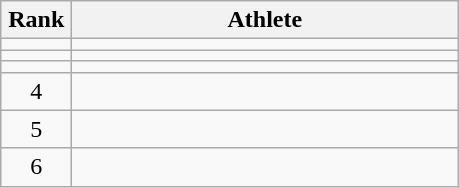<table class=wikitable style="text-align:center">
<tr>
<th width=40>Rank</th>
<th width=250>Athlete</th>
</tr>
<tr>
<td></td>
<td align=left></td>
</tr>
<tr>
<td></td>
<td align=left></td>
</tr>
<tr>
<td></td>
<td align=left></td>
</tr>
<tr>
<td>4</td>
<td align=left></td>
</tr>
<tr>
<td>5</td>
<td align=left></td>
</tr>
<tr>
<td>6</td>
<td align=left></td>
</tr>
</table>
